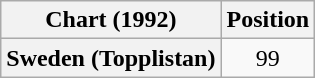<table class="wikitable plainrowheaders" style="text-align:center">
<tr>
<th scope="col">Chart (1992)</th>
<th scope="col">Position</th>
</tr>
<tr>
<th scope="row">Sweden (Topplistan)</th>
<td>99</td>
</tr>
</table>
